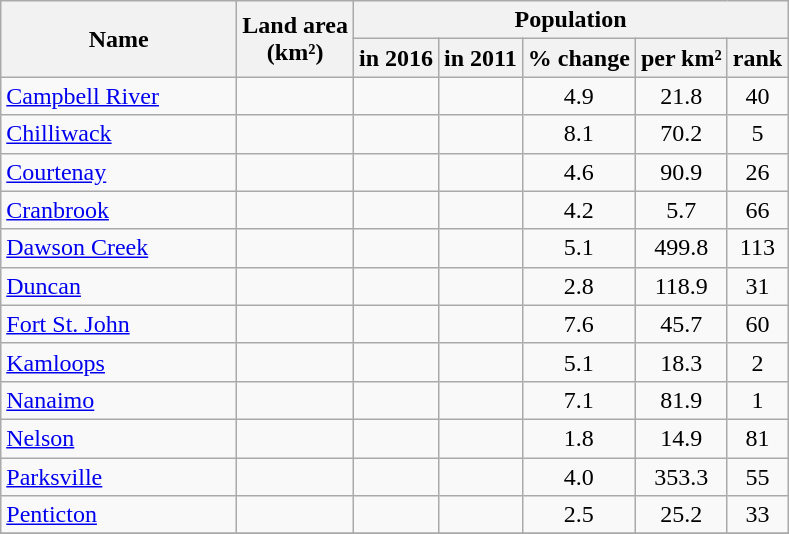<table class="wikitable" style="text-align:center;">
<tr>
<th rowspan="2" width="150px">Name</th>
<th rowspan="2">Land area<br>(km²)</th>
<th colspan="5">Population</th>
</tr>
<tr>
<th>in 2016</th>
<th>in 2011</th>
<th>% change</th>
<th>per km²</th>
<th>rank</th>
</tr>
<tr>
<td align=left><a href='#'>Campbell River</a></td>
<td></td>
<td></td>
<td></td>
<td>4.9</td>
<td>21.8</td>
<td>40</td>
</tr>
<tr>
<td align=left><a href='#'>Chilliwack</a></td>
<td></td>
<td></td>
<td></td>
<td>8.1</td>
<td>70.2</td>
<td>5</td>
</tr>
<tr>
<td align=left><a href='#'>Courtenay</a></td>
<td></td>
<td></td>
<td></td>
<td>4.6</td>
<td>90.9</td>
<td>26</td>
</tr>
<tr>
<td align=left><a href='#'>Cranbrook</a></td>
<td></td>
<td></td>
<td></td>
<td>4.2</td>
<td>5.7</td>
<td>66</td>
</tr>
<tr>
<td align=left><a href='#'>Dawson Creek</a></td>
<td></td>
<td></td>
<td></td>
<td>5.1</td>
<td>499.8</td>
<td>113</td>
</tr>
<tr>
<td align=left><a href='#'>Duncan</a></td>
<td></td>
<td></td>
<td></td>
<td>2.8</td>
<td>118.9</td>
<td>31</td>
</tr>
<tr>
<td align=left><a href='#'>Fort St. John</a></td>
<td></td>
<td></td>
<td></td>
<td>7.6</td>
<td>45.7</td>
<td>60</td>
</tr>
<tr>
<td align=left><a href='#'>Kamloops</a></td>
<td></td>
<td></td>
<td></td>
<td>5.1</td>
<td>18.3</td>
<td>2</td>
</tr>
<tr>
<td align=left><a href='#'>Nanaimo</a></td>
<td></td>
<td></td>
<td></td>
<td>7.1</td>
<td>81.9</td>
<td>1</td>
</tr>
<tr>
<td align=left><a href='#'>Nelson</a></td>
<td></td>
<td></td>
<td></td>
<td>1.8</td>
<td>14.9</td>
<td>81</td>
</tr>
<tr>
<td align=left><a href='#'>Parksville</a></td>
<td></td>
<td></td>
<td></td>
<td>4.0</td>
<td>353.3</td>
<td>55</td>
</tr>
<tr>
<td align=left><a href='#'>Penticton</a></td>
<td></td>
<td></td>
<td></td>
<td>2.5</td>
<td>25.2</td>
<td>33</td>
</tr>
<tr>
</tr>
</table>
